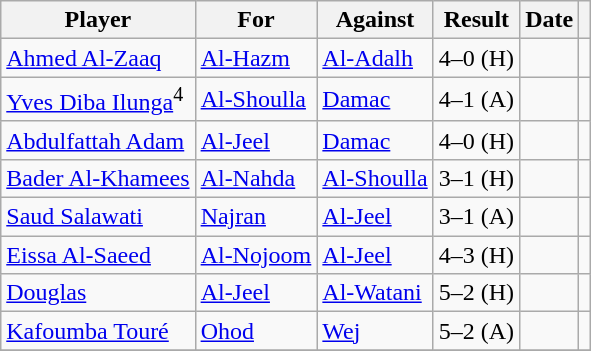<table class="wikitable">
<tr>
<th>Player</th>
<th>For</th>
<th>Against</th>
<th style="text-align:center">Result</th>
<th>Date</th>
<th></th>
</tr>
<tr>
<td> <a href='#'>Ahmed Al-Zaaq</a></td>
<td><a href='#'>Al-Hazm</a></td>
<td><a href='#'>Al-Adalh</a></td>
<td style="text-align:center;">4–0 (H)</td>
<td></td>
<td></td>
</tr>
<tr>
<td> <a href='#'>Yves Diba Ilunga</a><sup>4</sup></td>
<td><a href='#'>Al-Shoulla</a></td>
<td><a href='#'>Damac</a></td>
<td style="text-align:center;">4–1 (A)</td>
<td></td>
<td></td>
</tr>
<tr>
<td> <a href='#'>Abdulfattah Adam</a></td>
<td><a href='#'>Al-Jeel</a></td>
<td><a href='#'>Damac</a></td>
<td style="text-align:center;">4–0 (H)</td>
<td></td>
<td></td>
</tr>
<tr>
<td> <a href='#'>Bader Al-Khamees</a></td>
<td><a href='#'>Al-Nahda</a></td>
<td><a href='#'>Al-Shoulla</a></td>
<td style="text-align:center;">3–1 (H)</td>
<td></td>
<td></td>
</tr>
<tr>
<td> <a href='#'>Saud Salawati</a></td>
<td><a href='#'>Najran</a></td>
<td><a href='#'>Al-Jeel</a></td>
<td style="text-align:center;">3–1 (A)</td>
<td></td>
<td></td>
</tr>
<tr>
<td> <a href='#'>Eissa Al-Saeed</a></td>
<td><a href='#'>Al-Nojoom</a></td>
<td><a href='#'>Al-Jeel</a></td>
<td style="text-align:center;">4–3 (H)</td>
<td></td>
<td></td>
</tr>
<tr>
<td> <a href='#'>Douglas</a></td>
<td><a href='#'>Al-Jeel</a></td>
<td><a href='#'>Al-Watani</a></td>
<td style="text-align:center;">5–2 (H)</td>
<td></td>
<td></td>
</tr>
<tr>
<td> <a href='#'>Kafoumba Touré</a></td>
<td><a href='#'>Ohod</a></td>
<td><a href='#'>Wej</a></td>
<td style="text-align:center;">5–2 (A)</td>
<td></td>
<td></td>
</tr>
<tr>
</tr>
</table>
